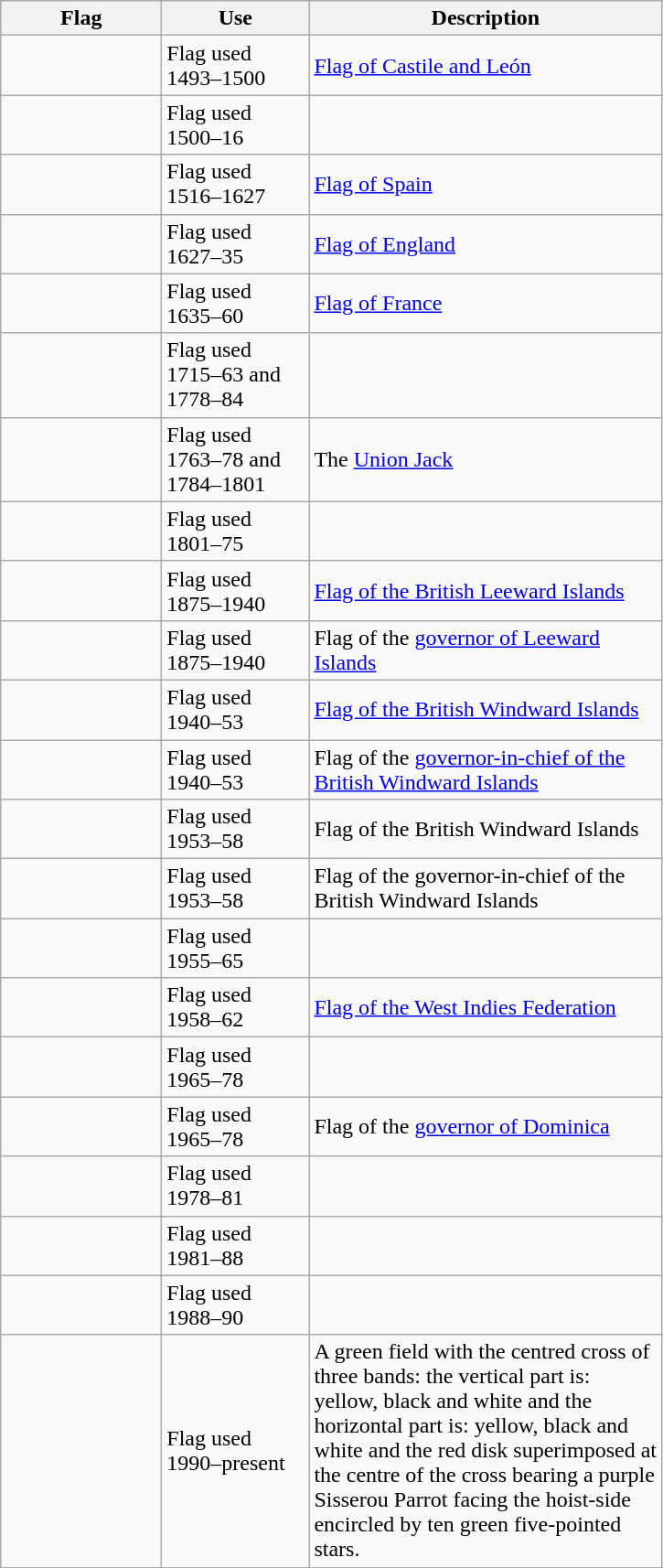<table class="wikitable">
<tr>
<th width="110">Flag</th>
<th width="100">Use</th>
<th width="250">Description</th>
</tr>
<tr>
<td></td>
<td>Flag used 1493–1500</td>
<td><a href='#'>Flag of Castile and León</a></td>
</tr>
<tr>
<td></td>
<td>Flag used 1500–16</td>
<td></td>
</tr>
<tr>
<td></td>
<td>Flag used 1516–1627</td>
<td><a href='#'>Flag of Spain</a></td>
</tr>
<tr>
<td></td>
<td>Flag used 1627–35</td>
<td><a href='#'>Flag of England</a></td>
</tr>
<tr>
<td></td>
<td>Flag used 1635–60</td>
<td><a href='#'>Flag of France</a></td>
</tr>
<tr>
<td></td>
<td>Flag used 1715–63 and 1778–84</td>
<td></td>
</tr>
<tr>
<td></td>
<td>Flag used 1763–78 and 1784–1801</td>
<td>The <a href='#'>Union Jack</a></td>
</tr>
<tr>
<td></td>
<td>Flag used 1801–75</td>
<td></td>
</tr>
<tr>
<td></td>
<td>Flag used 1875–1940</td>
<td><a href='#'>Flag of the British Leeward Islands</a></td>
</tr>
<tr>
<td></td>
<td>Flag used 1875–1940</td>
<td>Flag of the <a href='#'>governor of Leeward Islands</a></td>
</tr>
<tr>
<td></td>
<td>Flag used 1940–53</td>
<td><a href='#'>Flag of the British Windward Islands</a></td>
</tr>
<tr>
<td></td>
<td>Flag used 1940–53</td>
<td>Flag of the <a href='#'>governor-in-chief of the British Windward Islands</a></td>
</tr>
<tr>
<td></td>
<td>Flag used 1953–58</td>
<td>Flag of the British Windward Islands</td>
</tr>
<tr>
<td></td>
<td>Flag used 1953–58</td>
<td>Flag of the governor-in-chief of the British Windward Islands</td>
</tr>
<tr>
<td></td>
<td>Flag used 1955–65</td>
<td></td>
</tr>
<tr>
<td></td>
<td>Flag used 1958–62</td>
<td><a href='#'>Flag of the West Indies Federation</a></td>
</tr>
<tr>
<td></td>
<td>Flag used 1965–78</td>
<td></td>
</tr>
<tr>
<td></td>
<td>Flag used 1965–78</td>
<td>Flag of the <a href='#'>governor of Dominica</a></td>
</tr>
<tr>
<td></td>
<td>Flag used 1978–81</td>
<td></td>
</tr>
<tr>
<td></td>
<td>Flag used 1981–88</td>
<td></td>
</tr>
<tr>
<td></td>
<td>Flag used 1988–90</td>
<td></td>
</tr>
<tr>
<td></td>
<td>Flag used 1990–present</td>
<td>A green field with the centred cross of three bands: the vertical part is: yellow, black and white and the horizontal part is: yellow, black and white and the red disk superimposed at the centre of the cross bearing a purple Sisserou Parrot facing the hoist-side encircled by ten green five-pointed stars.</td>
</tr>
</table>
